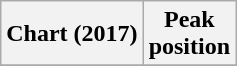<table class="wikitable plainrowheaders" style="text-align:center">
<tr>
<th scope="col">Chart (2017)</th>
<th scope="col">Peak<br>position</th>
</tr>
<tr>
</tr>
</table>
